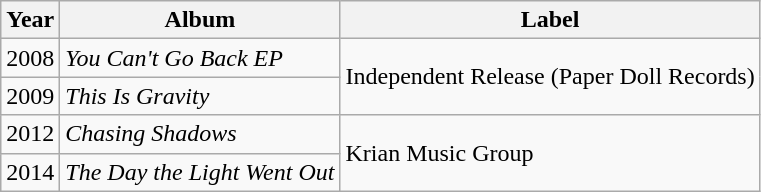<table class=wikitable>
<tr>
<th>Year</th>
<th>Album</th>
<th>Label</th>
</tr>
<tr>
<td>2008</td>
<td><em>You Can't Go Back EP</em></td>
<td rowspan=2>Independent Release (Paper Doll Records)</td>
</tr>
<tr>
<td>2009</td>
<td><em>This Is Gravity</em></td>
</tr>
<tr>
<td>2012</td>
<td><em>Chasing Shadows</em></td>
<td rowspan=2>Krian Music Group</td>
</tr>
<tr>
<td>2014</td>
<td><em>The Day the Light Went Out</em></td>
</tr>
</table>
